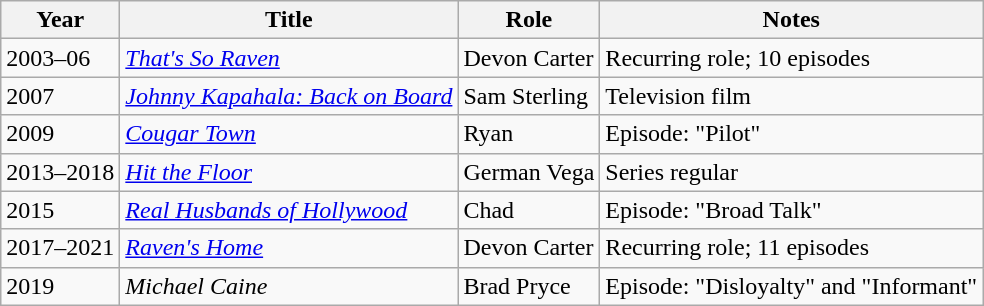<table class="wikitable sortable">
<tr>
<th>Year</th>
<th>Title</th>
<th>Role</th>
<th class="unsortable">Notes</th>
</tr>
<tr>
<td>2003–06</td>
<td><em><a href='#'>That's So Raven</a></em></td>
<td>Devon Carter</td>
<td>Recurring role; 10 episodes</td>
</tr>
<tr>
<td>2007</td>
<td><em><a href='#'>Johnny Kapahala: Back on Board</a></em></td>
<td>Sam Sterling</td>
<td>Television film</td>
</tr>
<tr>
<td>2009</td>
<td><em><a href='#'>Cougar Town</a></em></td>
<td>Ryan</td>
<td>Episode: "Pilot"</td>
</tr>
<tr>
<td>2013–2018</td>
<td><em><a href='#'>Hit the Floor</a></em></td>
<td>German Vega</td>
<td>Series regular</td>
</tr>
<tr>
<td>2015</td>
<td><em><a href='#'>Real Husbands of Hollywood</a></em></td>
<td>Chad</td>
<td>Episode: "Broad Talk"</td>
</tr>
<tr>
<td>2017–2021</td>
<td><em><a href='#'>Raven's Home</a></em></td>
<td>Devon Carter</td>
<td>Recurring role; 11 episodes</td>
</tr>
<tr>
<td>2019</td>
<td><em>Michael Caine</em></td>
<td>Brad Pryce</td>
<td>Episode: "Disloyalty" and "Informant"</td>
</tr>
</table>
